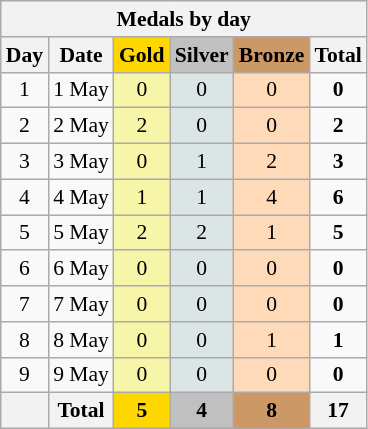<table class="wikitable sortable" style="font-size:90%; text-align:center;">
<tr style="background:#efefef;">
<th colspan=6>Medals by day</th>
</tr>
<tr>
<th><strong>Day</strong></th>
<th><strong>Date</strong></th>
<th style="background-color:gold;"><strong>Gold </strong></th>
<th style="background-color:silver;"><strong>Silver </strong></th>
<th style="background-color:#c96;"><strong>Bronze </strong></th>
<th><strong>Total</strong></th>
</tr>
<tr>
<td>1</td>
<td>1 May</td>
<td style="background:#F7F6A8">0</td>
<td style="background:#DCE5E5">0</td>
<td style="background:#FFDAB9">0</td>
<td><strong>0</strong></td>
</tr>
<tr>
<td>2</td>
<td>2 May</td>
<td style="background:#F7F6A8">2</td>
<td style="background:#DCE5E5">0</td>
<td style="background:#FFDAB9">0</td>
<td><strong>2</strong></td>
</tr>
<tr>
<td>3</td>
<td>3 May</td>
<td style="background:#F7F6A8">0</td>
<td style="background:#DCE5E5">1</td>
<td style="background:#FFDAB9">2</td>
<td><strong>3</strong></td>
</tr>
<tr>
<td>4</td>
<td>4 May</td>
<td style="background:#F7F6A8">1</td>
<td style="background:#DCE5E5">1</td>
<td style="background:#FFDAB9">4</td>
<td><strong>6</strong></td>
</tr>
<tr>
<td>5</td>
<td>5 May</td>
<td style="background:#F7F6A8">2</td>
<td style="background:#DCE5E5">2</td>
<td style="background:#FFDAB9">1</td>
<td><strong>5</strong></td>
</tr>
<tr>
<td>6</td>
<td>6 May</td>
<td style="background:#F7F6A8">0</td>
<td style="background:#DCE5E5">0</td>
<td style="background:#FFDAB9">0</td>
<td><strong>0</strong></td>
</tr>
<tr>
<td>7</td>
<td>7 May</td>
<td style="background:#F7F6A8">0</td>
<td style="background:#DCE5E5">0</td>
<td style="background:#FFDAB9">0</td>
<td><strong>0</strong></td>
</tr>
<tr>
<td>8</td>
<td>8 May</td>
<td style="background:#F7F6A8">0</td>
<td style="background:#DCE5E5">0</td>
<td style="background:#FFDAB9">1</td>
<td><strong>1</strong></td>
</tr>
<tr>
<td>9</td>
<td>9 May</td>
<td style="background:#F7F6A8">0</td>
<td style="background:#DCE5E5">0</td>
<td style="background:#FFDAB9">0</td>
<td><strong>0</strong></td>
</tr>
<tr>
<th></th>
<th>Total</th>
<th style="background:gold;">5</th>
<th style="background:silver;">4</th>
<th style="background:#c96;">8</th>
<th>17</th>
</tr>
</table>
